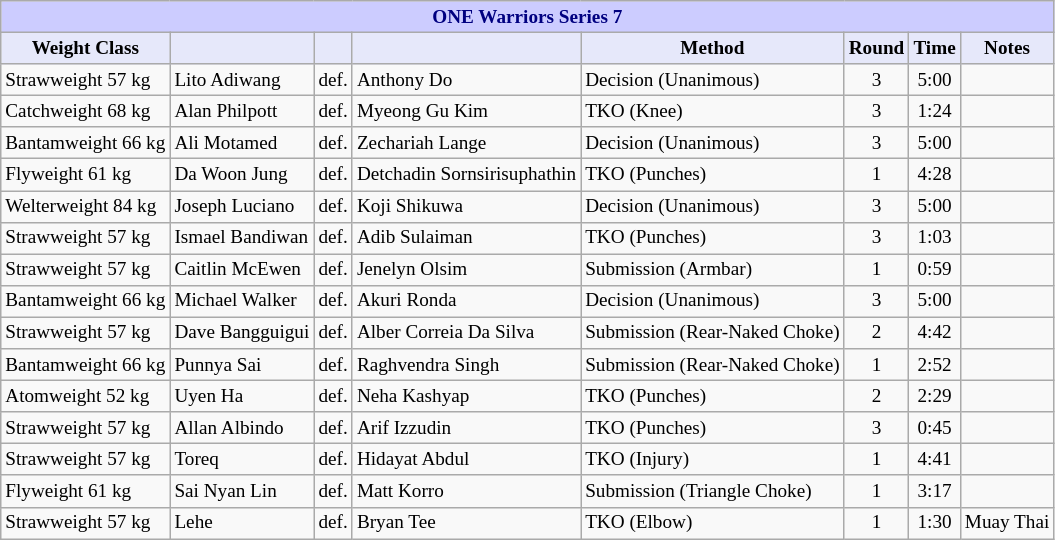<table class="wikitable" style="font-size: 80%;">
<tr>
<th colspan="8" style="background-color: #ccf; color: #000080; text-align: center;"><strong>ONE Warriors Series 7</strong></th>
</tr>
<tr>
<th colspan="1" style="background-color: #E6E8FA; color: #000000; text-align: center;">Weight Class</th>
<th colspan="1" style="background-color: #E6E8FA; color: #000000; text-align: center;"></th>
<th colspan="1" style="background-color: #E6E8FA; color: #000000; text-align: center;"></th>
<th colspan="1" style="background-color: #E6E8FA; color: #000000; text-align: center;"></th>
<th colspan="1" style="background-color: #E6E8FA; color: #000000; text-align: center;">Method</th>
<th colspan="1" style="background-color: #E6E8FA; color: #000000; text-align: center;">Round</th>
<th colspan="1" style="background-color: #E6E8FA; color: #000000; text-align: center;">Time</th>
<th colspan="1" style="background-color: #E6E8FA; color: #000000; text-align: center;">Notes</th>
</tr>
<tr>
<td>Strawweight 57 kg</td>
<td> Lito Adiwang</td>
<td>def.</td>
<td> Anthony Do</td>
<td>Decision (Unanimous)</td>
<td align=center>3</td>
<td align=center>5:00</td>
<td></td>
</tr>
<tr>
<td>Catchweight 68 kg</td>
<td> Alan Philpott</td>
<td>def.</td>
<td> Myeong Gu Kim</td>
<td>TKO (Knee)</td>
<td align=center>3</td>
<td align=center>1:24</td>
<td></td>
</tr>
<tr>
<td>Bantamweight 66 kg</td>
<td> Ali Motamed</td>
<td>def.</td>
<td> Zechariah Lange</td>
<td>Decision (Unanimous)</td>
<td align=center>3</td>
<td align=center>5:00</td>
<td></td>
</tr>
<tr>
<td>Flyweight 61 kg</td>
<td> Da Woon Jung</td>
<td>def.</td>
<td> Detchadin Sornsirisuphathin</td>
<td>TKO (Punches)</td>
<td align=center>1</td>
<td align=center>4:28</td>
<td></td>
</tr>
<tr>
<td>Welterweight 84 kg</td>
<td> Joseph Luciano</td>
<td>def.</td>
<td> Koji Shikuwa</td>
<td>Decision (Unanimous)</td>
<td align=center>3</td>
<td align=center>5:00</td>
<td></td>
</tr>
<tr>
<td>Strawweight 57 kg</td>
<td> Ismael Bandiwan</td>
<td>def.</td>
<td> Adib Sulaiman</td>
<td>TKO (Punches)</td>
<td align=center>3</td>
<td align=center>1:03</td>
<td></td>
</tr>
<tr>
<td>Strawweight 57 kg</td>
<td> Caitlin McEwen</td>
<td>def.</td>
<td> Jenelyn Olsim</td>
<td>Submission (Armbar)</td>
<td align=center>1</td>
<td align=center>0:59</td>
<td></td>
</tr>
<tr>
<td>Bantamweight 66 kg</td>
<td> Michael Walker</td>
<td>def.</td>
<td> Akuri Ronda</td>
<td>Decision (Unanimous)</td>
<td align=center>3</td>
<td align=center>5:00</td>
<td></td>
</tr>
<tr>
<td>Strawweight 57 kg</td>
<td> Dave Bangguigui</td>
<td>def.</td>
<td> Alber Correia Da Silva</td>
<td>Submission (Rear-Naked Choke)</td>
<td align=center>2</td>
<td align=center>4:42</td>
<td></td>
</tr>
<tr>
<td>Bantamweight 66 kg</td>
<td> Punnya Sai</td>
<td>def.</td>
<td> Raghvendra Singh</td>
<td>Submission (Rear-Naked Choke)</td>
<td align=center>1</td>
<td align=center>2:52</td>
<td></td>
</tr>
<tr>
<td>Atomweight 52 kg</td>
<td> Uyen Ha</td>
<td>def.</td>
<td> Neha Kashyap</td>
<td>TKO (Punches)</td>
<td align=center>2</td>
<td align=center>2:29</td>
<td></td>
</tr>
<tr>
<td>Strawweight 57 kg</td>
<td> Allan Albindo</td>
<td>def.</td>
<td> Arif Izzudin</td>
<td>TKO (Punches)</td>
<td align=center>3</td>
<td align=center>0:45</td>
<td></td>
</tr>
<tr>
<td>Strawweight 57 kg</td>
<td> Toreq</td>
<td>def.</td>
<td> Hidayat Abdul</td>
<td>TKO (Injury)</td>
<td align=center>1</td>
<td align=center>4:41</td>
<td></td>
</tr>
<tr>
<td>Flyweight 61 kg</td>
<td> Sai Nyan Lin</td>
<td>def.</td>
<td> Matt Korro</td>
<td>Submission (Triangle Choke)</td>
<td align=center>1</td>
<td align=center>3:17</td>
<td></td>
</tr>
<tr>
<td>Strawweight 57 kg</td>
<td> Lehe</td>
<td>def.</td>
<td> Bryan Tee</td>
<td>TKO (Elbow)</td>
<td align=center>1</td>
<td align=center>1:30</td>
<td>Muay Thai</td>
</tr>
</table>
